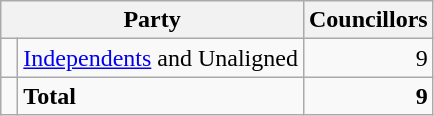<table class="wikitable">
<tr>
<th colspan="2">Party</th>
<th>Councillors</th>
</tr>
<tr>
<td> </td>
<td><a href='#'>Independents</a> and Unaligned</td>
<td align="right">9</td>
</tr>
<tr>
<td></td>
<td><strong>Total</strong></td>
<td align=right><strong>9</strong></td>
</tr>
</table>
